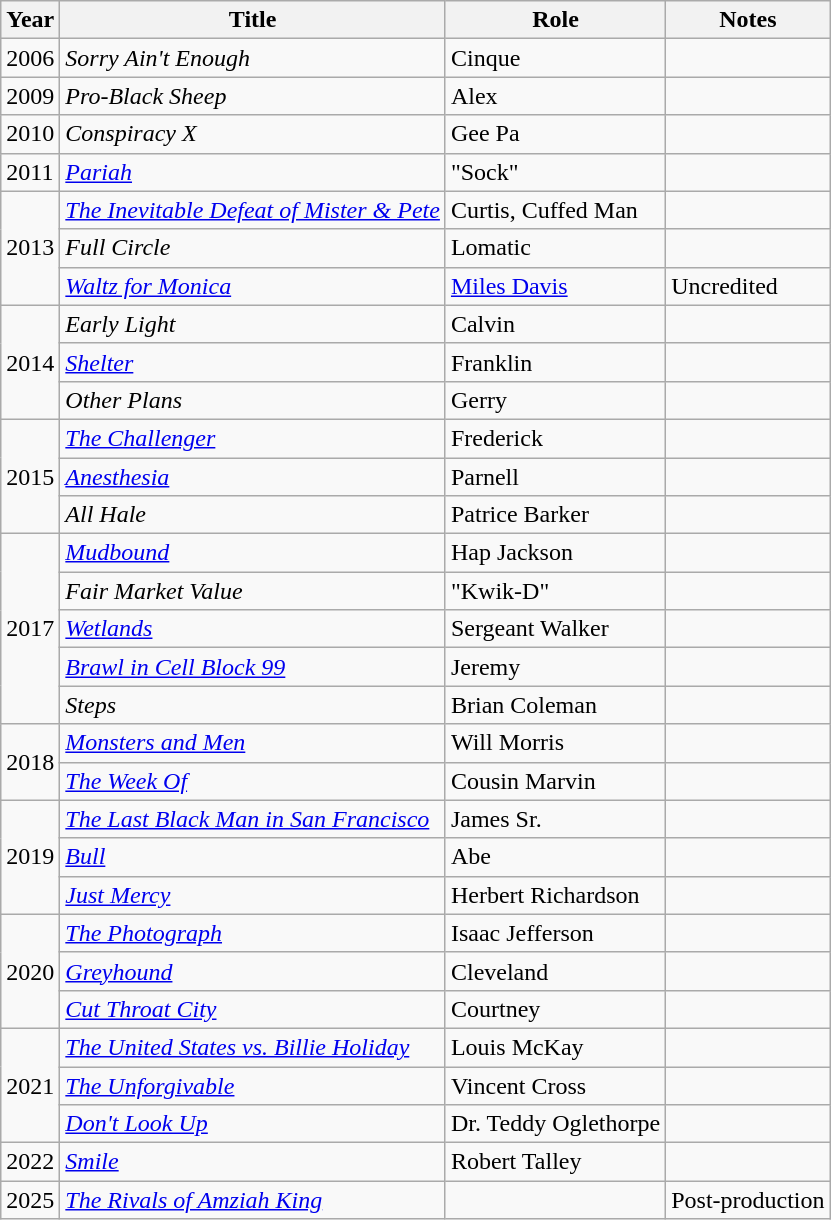<table class="wikitable sortable">
<tr>
<th>Year</th>
<th>Title</th>
<th>Role</th>
<th class="unsortable">Notes</th>
</tr>
<tr>
<td>2006</td>
<td><em>Sorry Ain't Enough</em></td>
<td>Cinque</td>
<td></td>
</tr>
<tr>
<td>2009</td>
<td><em>Pro-Black Sheep</em></td>
<td>Alex</td>
<td></td>
</tr>
<tr>
<td>2010</td>
<td><em>Conspiracy X</em></td>
<td>Gee Pa</td>
<td></td>
</tr>
<tr>
<td>2011</td>
<td><em><a href='#'>Pariah</a></em></td>
<td>"Sock"</td>
<td></td>
</tr>
<tr>
<td rowspan="3">2013</td>
<td><em><a href='#'>The Inevitable Defeat of Mister & Pete</a></em></td>
<td>Curtis, Cuffed Man</td>
<td></td>
</tr>
<tr>
<td><em>Full Circle</em></td>
<td>Lomatic</td>
<td></td>
</tr>
<tr>
<td><em><a href='#'>Waltz for Monica</a></em></td>
<td><a href='#'>Miles Davis</a></td>
<td>Uncredited</td>
</tr>
<tr>
<td rowspan="3">2014</td>
<td><em>Early Light</em></td>
<td>Calvin</td>
<td></td>
</tr>
<tr>
<td><em><a href='#'>Shelter</a></em></td>
<td>Franklin</td>
<td></td>
</tr>
<tr>
<td><em>Other Plans</em></td>
<td>Gerry</td>
<td></td>
</tr>
<tr>
<td rowspan="3">2015</td>
<td><em><a href='#'>The Challenger</a></em></td>
<td>Frederick</td>
<td></td>
</tr>
<tr>
<td><em><a href='#'>Anesthesia</a></em></td>
<td>Parnell</td>
<td></td>
</tr>
<tr>
<td><em>All Hale</em></td>
<td>Patrice Barker</td>
<td></td>
</tr>
<tr>
<td rowspan="5">2017</td>
<td><em><a href='#'>Mudbound</a></em></td>
<td>Hap Jackson</td>
<td></td>
</tr>
<tr>
<td><em>Fair Market Value</em></td>
<td>"Kwik-D"</td>
<td></td>
</tr>
<tr>
<td><em><a href='#'>Wetlands</a></em></td>
<td>Sergeant Walker</td>
<td></td>
</tr>
<tr>
<td><em><a href='#'>Brawl in Cell Block 99</a></em></td>
<td>Jeremy</td>
<td></td>
</tr>
<tr>
<td><em>Steps</em></td>
<td>Brian Coleman</td>
<td></td>
</tr>
<tr>
<td rowspan=2>2018</td>
<td><em><a href='#'>Monsters and Men</a></em></td>
<td>Will Morris</td>
<td></td>
</tr>
<tr>
<td><em><a href='#'>The Week Of</a></em></td>
<td>Cousin Marvin</td>
<td></td>
</tr>
<tr>
<td rowspan="3">2019</td>
<td><em><a href='#'>The Last Black Man in San Francisco</a></em></td>
<td>James Sr.</td>
<td></td>
</tr>
<tr>
<td><em><a href='#'>Bull</a></em></td>
<td>Abe</td>
<td></td>
</tr>
<tr>
<td><em><a href='#'>Just Mercy</a></em></td>
<td>Herbert Richardson</td>
<td></td>
</tr>
<tr>
<td rowspan="3">2020</td>
<td><em><a href='#'>The Photograph</a></em></td>
<td>Isaac Jefferson</td>
<td></td>
</tr>
<tr>
<td><em><a href='#'>Greyhound</a></em></td>
<td>Cleveland</td>
<td></td>
</tr>
<tr>
<td><em><a href='#'>Cut Throat City</a></em></td>
<td>Courtney</td>
<td></td>
</tr>
<tr>
<td rowspan="3">2021</td>
<td><em><a href='#'>The United States vs. Billie Holiday</a></em></td>
<td>Louis McKay</td>
<td></td>
</tr>
<tr>
<td><em><a href='#'>The Unforgivable</a></em></td>
<td>Vincent Cross</td>
<td></td>
</tr>
<tr>
<td><em><a href='#'>Don't Look Up</a></em></td>
<td>Dr. Teddy Oglethorpe</td>
<td></td>
</tr>
<tr>
<td>2022</td>
<td><em><a href='#'>Smile</a></em></td>
<td>Robert Talley</td>
<td></td>
</tr>
<tr>
<td>2025</td>
<td><em><a href='#'>The Rivals of Amziah King</a></td>
<td></td>
<td>Post-production</td>
</tr>
</table>
